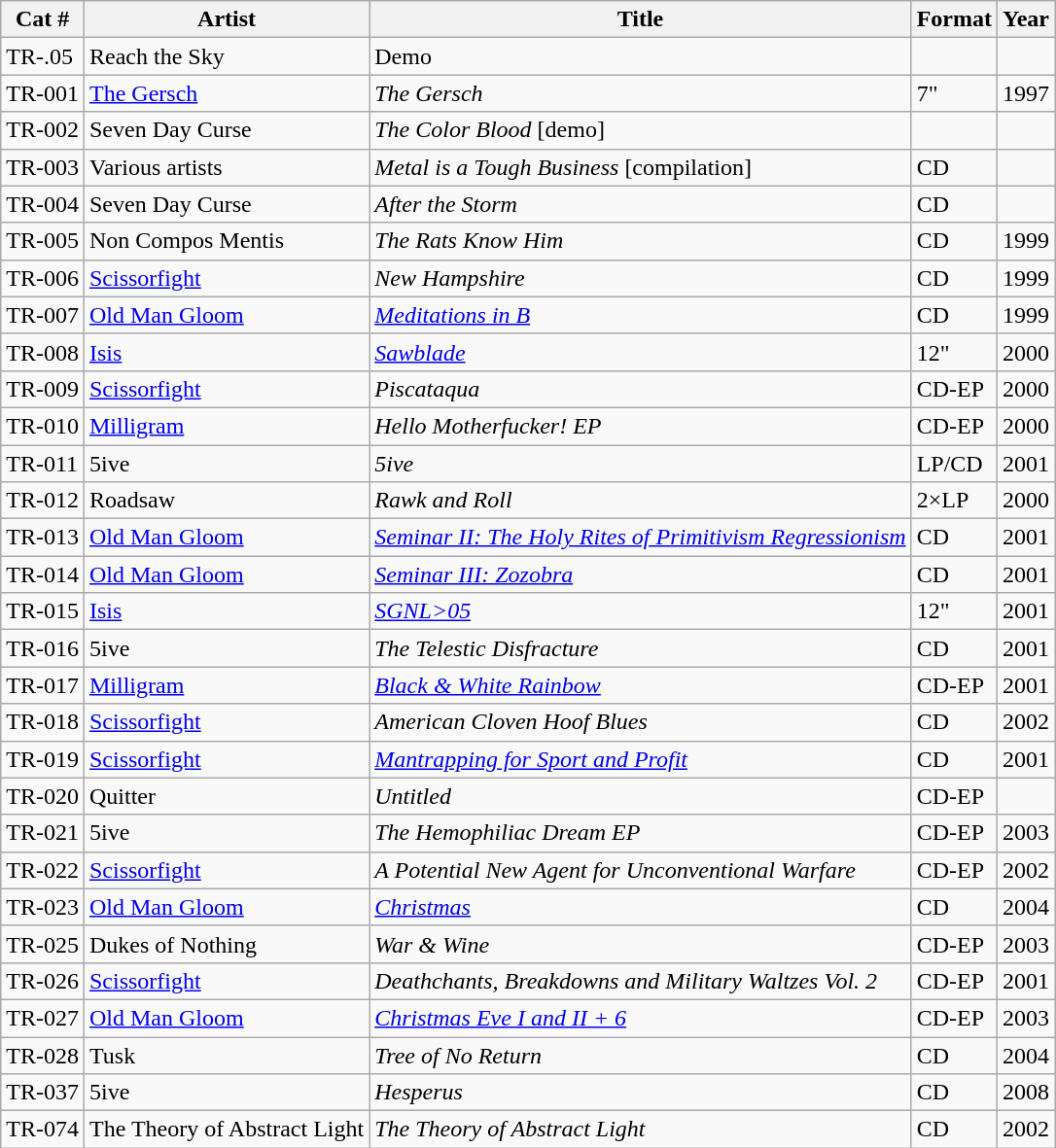<table class="wikitable sortable">
<tr>
<th>Cat #</th>
<th>Artist</th>
<th>Title</th>
<th>Format</th>
<th>Year</th>
</tr>
<tr>
<td>TR-.05</td>
<td>Reach the Sky</td>
<td>Demo</td>
<td></td>
<td></td>
</tr>
<tr>
<td>TR-001</td>
<td><a href='#'>The Gersch</a></td>
<td><em>The Gersch</em></td>
<td>7"</td>
<td>1997</td>
</tr>
<tr>
<td>TR-002</td>
<td>Seven Day Curse</td>
<td><em>The Color Blood</em> [demo]</td>
<td></td>
<td></td>
</tr>
<tr>
<td>TR-003</td>
<td>Various artists</td>
<td><em>Metal is a Tough Business</em> [compilation]</td>
<td>CD</td>
<td></td>
</tr>
<tr>
<td>TR-004</td>
<td>Seven Day Curse</td>
<td><em>After the Storm</em></td>
<td>CD</td>
<td></td>
</tr>
<tr>
<td>TR-005</td>
<td>Non Compos Mentis</td>
<td><em>The Rats Know Him</em></td>
<td>CD</td>
<td>1999</td>
</tr>
<tr>
<td>TR-006</td>
<td><a href='#'>Scissorfight</a></td>
<td><em>New Hampshire</em></td>
<td>CD</td>
<td>1999</td>
</tr>
<tr>
<td>TR-007</td>
<td><a href='#'>Old Man Gloom</a></td>
<td><em><a href='#'>Meditations in B</a></em></td>
<td>CD</td>
<td>1999</td>
</tr>
<tr>
<td>TR-008</td>
<td><a href='#'>Isis</a></td>
<td><em><a href='#'>Sawblade</a></em></td>
<td>12"</td>
<td>2000</td>
</tr>
<tr>
<td>TR-009</td>
<td><a href='#'>Scissorfight</a></td>
<td><em>Piscataqua</em></td>
<td>CD-EP</td>
<td>2000</td>
</tr>
<tr>
<td>TR-010</td>
<td><a href='#'>Milligram</a></td>
<td><em>Hello Motherfucker! EP</em></td>
<td>CD-EP</td>
<td>2000</td>
</tr>
<tr>
<td>TR-011</td>
<td>5ive</td>
<td><em>5ive</em></td>
<td>LP/CD</td>
<td>2001</td>
</tr>
<tr>
<td>TR-012</td>
<td>Roadsaw</td>
<td><em>Rawk and Roll</em></td>
<td>2×LP</td>
<td>2000</td>
</tr>
<tr>
<td>TR-013</td>
<td><a href='#'>Old Man Gloom</a></td>
<td><em><a href='#'>Seminar II: The Holy Rites of Primitivism Regressionism</a></em></td>
<td>CD</td>
<td>2001</td>
</tr>
<tr>
<td>TR-014</td>
<td><a href='#'>Old Man Gloom</a></td>
<td><em><a href='#'>Seminar III: Zozobra</a></em></td>
<td>CD</td>
<td>2001</td>
</tr>
<tr>
<td>TR-015</td>
<td><a href='#'>Isis</a></td>
<td><em><a href='#'>SGNL>05</a></em></td>
<td>12"</td>
<td>2001</td>
</tr>
<tr>
<td>TR-016</td>
<td>5ive</td>
<td><em>The Telestic Disfracture</em></td>
<td>CD</td>
<td>2001</td>
</tr>
<tr>
<td>TR-017</td>
<td><a href='#'>Milligram</a></td>
<td><em><a href='#'>Black & White Rainbow</a></em></td>
<td>CD-EP</td>
<td>2001</td>
</tr>
<tr>
<td>TR-018</td>
<td><a href='#'>Scissorfight</a></td>
<td><em>American Cloven Hoof Blues</em></td>
<td>CD</td>
<td>2002</td>
</tr>
<tr>
<td>TR-019</td>
<td><a href='#'>Scissorfight</a></td>
<td><em><a href='#'>Mantrapping for Sport and Profit</a></em></td>
<td>CD</td>
<td>2001</td>
</tr>
<tr>
<td>TR-020</td>
<td>Quitter</td>
<td><em>Untitled</em></td>
<td>CD-EP</td>
<td></td>
</tr>
<tr>
<td>TR-021</td>
<td>5ive</td>
<td><em>The Hemophiliac Dream EP</em></td>
<td>CD-EP</td>
<td>2003</td>
</tr>
<tr>
<td>TR-022</td>
<td><a href='#'>Scissorfight</a></td>
<td><em>A Potential New Agent for Unconventional Warfare</em></td>
<td>CD-EP</td>
<td>2002</td>
</tr>
<tr>
<td>TR-023</td>
<td><a href='#'>Old Man Gloom</a></td>
<td><em><a href='#'>Christmas</a></em></td>
<td>CD</td>
<td>2004</td>
</tr>
<tr>
<td>TR-025</td>
<td>Dukes of Nothing</td>
<td><em>War & Wine</em></td>
<td>CD-EP</td>
<td>2003</td>
</tr>
<tr>
<td>TR-026</td>
<td><a href='#'>Scissorfight</a></td>
<td><em>Deathchants, Breakdowns and Military Waltzes Vol. 2</em></td>
<td>CD-EP</td>
<td>2001</td>
</tr>
<tr>
<td>TR-027</td>
<td><a href='#'>Old Man Gloom</a></td>
<td><em><a href='#'>Christmas Eve I and II + 6</a></em></td>
<td>CD-EP</td>
<td>2003</td>
</tr>
<tr>
<td>TR-028</td>
<td>Tusk</td>
<td><em>Tree of No Return</em></td>
<td>CD</td>
<td>2004</td>
</tr>
<tr>
<td>TR-037</td>
<td>5ive</td>
<td><em>Hesperus</em></td>
<td>CD</td>
<td>2008</td>
</tr>
<tr>
<td>TR-074</td>
<td>The Theory of Abstract Light</td>
<td><em>The Theory of Abstract Light</em></td>
<td>CD</td>
<td>2002</td>
</tr>
</table>
